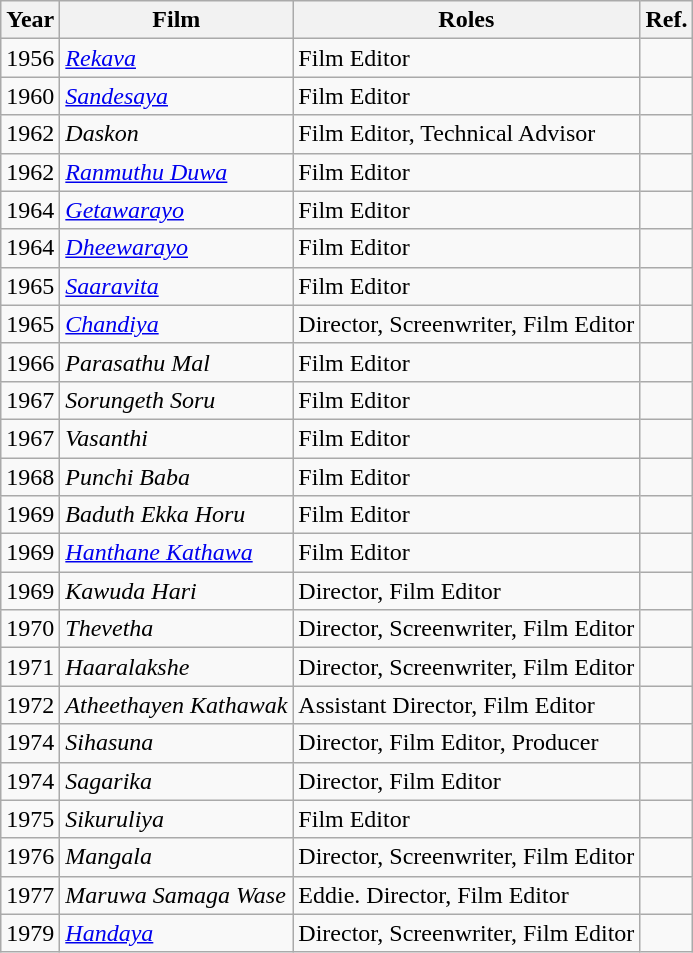<table class="wikitable">
<tr>
<th>Year</th>
<th>Film</th>
<th>Roles</th>
<th>Ref.</th>
</tr>
<tr>
<td>1956</td>
<td><em><a href='#'>Rekava</a></em></td>
<td>Film Editor</td>
<td></td>
</tr>
<tr>
<td>1960</td>
<td><em><a href='#'>Sandesaya</a></em></td>
<td>Film Editor</td>
<td></td>
</tr>
<tr>
<td>1962</td>
<td><em>Daskon</em></td>
<td>Film Editor, Technical Advisor</td>
<td></td>
</tr>
<tr>
<td>1962</td>
<td><em><a href='#'>Ranmuthu Duwa</a></em></td>
<td>Film Editor</td>
<td></td>
</tr>
<tr>
<td>1964</td>
<td><em><a href='#'>Getawarayo</a></em></td>
<td>Film Editor</td>
<td></td>
</tr>
<tr>
<td>1964</td>
<td><em><a href='#'>Dheewarayo</a></em></td>
<td>Film Editor</td>
<td></td>
</tr>
<tr>
<td>1965</td>
<td><em><a href='#'>Saaravita</a></em></td>
<td>Film Editor</td>
<td></td>
</tr>
<tr>
<td>1965</td>
<td><em><a href='#'>Chandiya</a></em></td>
<td>Director, Screenwriter, Film Editor</td>
<td></td>
</tr>
<tr>
<td>1966</td>
<td><em>Parasathu Mal</em></td>
<td>Film Editor</td>
<td></td>
</tr>
<tr>
<td>1967</td>
<td><em>Sorungeth Soru</em></td>
<td>Film Editor</td>
<td></td>
</tr>
<tr>
<td>1967</td>
<td><em>Vasanthi</em></td>
<td>Film Editor</td>
<td></td>
</tr>
<tr>
<td>1968</td>
<td><em>Punchi Baba</em></td>
<td>Film Editor</td>
<td></td>
</tr>
<tr>
<td>1969</td>
<td><em>Baduth Ekka Horu</em></td>
<td>Film Editor</td>
<td></td>
</tr>
<tr>
<td>1969</td>
<td><em><a href='#'>Hanthane Kathawa</a></em></td>
<td>Film Editor</td>
<td></td>
</tr>
<tr>
<td>1969</td>
<td><em>Kawuda Hari</em></td>
<td>Director, Film Editor</td>
<td></td>
</tr>
<tr>
<td>1970</td>
<td><em>Thevetha</em></td>
<td>Director, Screenwriter, Film Editor</td>
<td></td>
</tr>
<tr>
<td>1971</td>
<td><em>Haaralakshe</em></td>
<td>Director, Screenwriter, Film Editor</td>
<td></td>
</tr>
<tr>
<td>1972</td>
<td><em>Atheethayen Kathawak</em></td>
<td>Assistant Director, Film Editor</td>
<td></td>
</tr>
<tr>
<td>1974</td>
<td><em>Sihasuna</em></td>
<td>Director, Film Editor, Producer</td>
<td></td>
</tr>
<tr>
<td>1974</td>
<td><em>Sagarika</em></td>
<td>Director, Film Editor</td>
<td></td>
</tr>
<tr>
<td>1975</td>
<td><em>Sikuruliya</em></td>
<td>Film Editor</td>
<td></td>
</tr>
<tr>
<td>1976</td>
<td><em>Mangala</em></td>
<td>Director, Screenwriter, Film Editor</td>
<td></td>
</tr>
<tr>
<td>1977</td>
<td><em>Maruwa Samaga Wase</em></td>
<td>Eddie. Director, Film Editor</td>
<td></td>
</tr>
<tr>
<td>1979</td>
<td><em><a href='#'>Handaya</a></em></td>
<td>Director, Screenwriter, Film Editor</td>
<td></td>
</tr>
</table>
